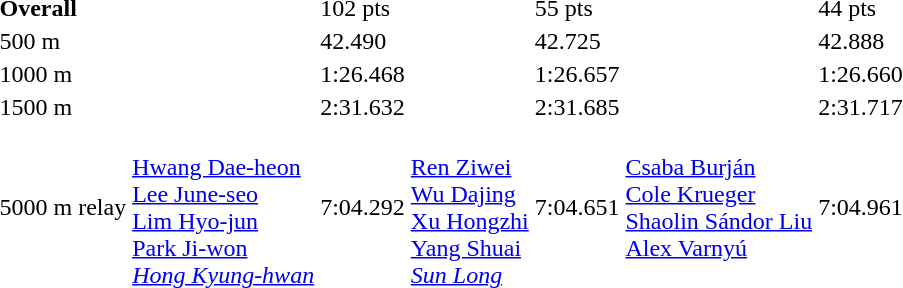<table>
<tr>
<td><strong>Overall</strong></td>
<td></td>
<td>102 pts</td>
<td></td>
<td>55 pts</td>
<td></td>
<td>44 pts</td>
</tr>
<tr>
<td>500 m</td>
<td></td>
<td>42.490</td>
<td></td>
<td>42.725</td>
<td></td>
<td>42.888</td>
</tr>
<tr>
<td>1000 m</td>
<td></td>
<td>1:26.468</td>
<td></td>
<td>1:26.657</td>
<td></td>
<td>1:26.660</td>
</tr>
<tr>
<td>1500 m</td>
<td></td>
<td>2:31.632</td>
<td></td>
<td>2:31.685</td>
<td></td>
<td>2:31.717</td>
</tr>
<tr>
<td>5000 m relay</td>
<td><br><a href='#'>Hwang Dae-heon</a><br><a href='#'>Lee June-seo</a><br><a href='#'>Lim Hyo-jun</a><br><a href='#'>Park Ji-won</a><br><em><a href='#'>Hong Kyung-hwan</a></em></td>
<td>7:04.292</td>
<td><br><a href='#'>Ren Ziwei</a><br><a href='#'>Wu Dajing</a><br><a href='#'>Xu Hongzhi</a><br><a href='#'>Yang Shuai</a><br><em><a href='#'>Sun Long</a></em></td>
<td>7:04.651</td>
<td valign=top><br><a href='#'>Csaba Burján</a><br><a href='#'>Cole Krueger</a><br><a href='#'>Shaolin Sándor Liu</a><br><a href='#'>Alex Varnyú</a></td>
<td>7:04.961</td>
</tr>
</table>
